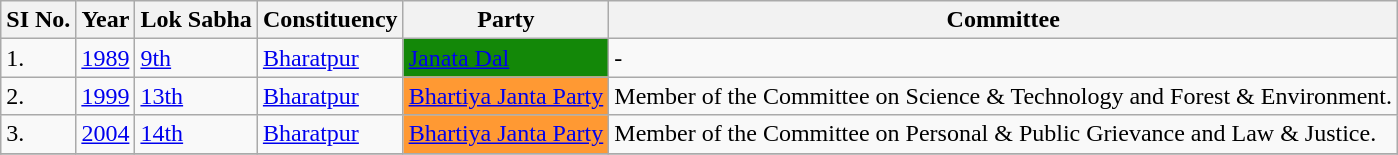<table class ="wikitable">
<tr>
<th>SI No.</th>
<th>Year</th>
<th>Lok Sabha</th>
<th>Constituency</th>
<th>Party</th>
<th>Committee</th>
</tr>
<tr>
<td>1.</td>
<td><a href='#'>1989</a></td>
<td><a href='#'>9th</a></td>
<td><a href='#'>Bharatpur</a></td>
<td bgcolor=#138808><a href='#'>Janata Dal</a></td>
<td>-</td>
</tr>
<tr>
<td>2.</td>
<td><a href='#'>1999</a></td>
<td><a href='#'>13th</a></td>
<td><a href='#'>Bharatpur</a></td>
<td bgcolor=#FF9933><a href='#'>Bhartiya Janta Party</a></td>
<td>Member of the Committee on Science & Technology and Forest & Environment.</td>
</tr>
<tr>
<td>3.</td>
<td><a href='#'>2004</a></td>
<td><a href='#'>14th</a></td>
<td><a href='#'>Bharatpur</a></td>
<td bgcolor=#FF9933><a href='#'>Bhartiya Janta Party</a></td>
<td>Member of the Committee on Personal & Public Grievance and Law & Justice.</td>
</tr>
<tr>
</tr>
</table>
